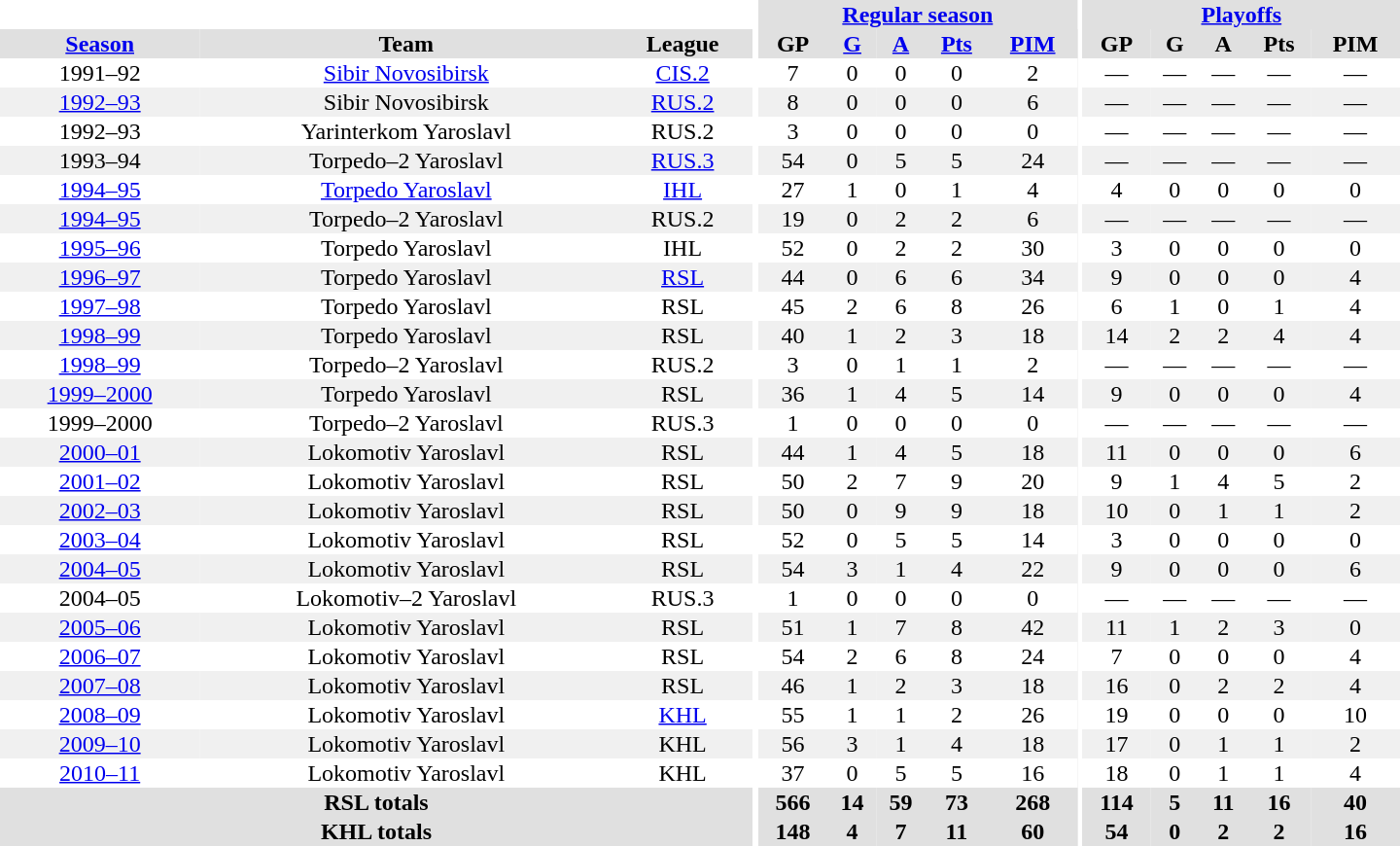<table border="0" cellpadding="1" cellspacing="0" style="text-align:center; width:60em">
<tr bgcolor="#e0e0e0">
<th colspan="3"  bgcolor="#ffffff"></th>
<th rowspan="99" bgcolor="#ffffff"></th>
<th colspan="5"><a href='#'>Regular season</a></th>
<th rowspan="99" bgcolor="#ffffff"></th>
<th colspan="5"><a href='#'>Playoffs</a></th>
</tr>
<tr bgcolor="#e0e0e0">
<th><a href='#'>Season</a></th>
<th>Team</th>
<th>League</th>
<th>GP</th>
<th><a href='#'>G</a></th>
<th><a href='#'>A</a></th>
<th><a href='#'>Pts</a></th>
<th><a href='#'>PIM</a></th>
<th>GP</th>
<th>G</th>
<th>A</th>
<th>Pts</th>
<th>PIM</th>
</tr>
<tr>
<td>1991–92</td>
<td><a href='#'>Sibir Novosibirsk</a></td>
<td><a href='#'>CIS.2</a></td>
<td>7</td>
<td>0</td>
<td>0</td>
<td>0</td>
<td>2</td>
<td>—</td>
<td>—</td>
<td>—</td>
<td>—</td>
<td>—</td>
</tr>
<tr bgcolor="#f0f0f0">
<td><a href='#'>1992–93</a></td>
<td>Sibir Novosibirsk</td>
<td><a href='#'>RUS.2</a></td>
<td>8</td>
<td>0</td>
<td>0</td>
<td>0</td>
<td>6</td>
<td>—</td>
<td>—</td>
<td>—</td>
<td>—</td>
<td>—</td>
</tr>
<tr>
<td>1992–93</td>
<td>Yarinterkom Yaroslavl</td>
<td>RUS.2</td>
<td>3</td>
<td>0</td>
<td>0</td>
<td>0</td>
<td>0</td>
<td>—</td>
<td>—</td>
<td>—</td>
<td>—</td>
<td>—</td>
</tr>
<tr bgcolor="#f0f0f0">
<td>1993–94</td>
<td>Torpedo–2 Yaroslavl</td>
<td><a href='#'>RUS.3</a></td>
<td>54</td>
<td>0</td>
<td>5</td>
<td>5</td>
<td>24</td>
<td>—</td>
<td>—</td>
<td>—</td>
<td>—</td>
<td>—</td>
</tr>
<tr>
<td><a href='#'>1994–95</a></td>
<td><a href='#'>Torpedo Yaroslavl</a></td>
<td><a href='#'>IHL</a></td>
<td>27</td>
<td>1</td>
<td>0</td>
<td>1</td>
<td>4</td>
<td>4</td>
<td>0</td>
<td>0</td>
<td>0</td>
<td>0</td>
</tr>
<tr bgcolor="#f0f0f0">
<td><a href='#'>1994–95</a></td>
<td>Torpedo–2 Yaroslavl</td>
<td>RUS.2</td>
<td>19</td>
<td>0</td>
<td>2</td>
<td>2</td>
<td>6</td>
<td>—</td>
<td>—</td>
<td>—</td>
<td>—</td>
<td>—</td>
</tr>
<tr>
<td><a href='#'>1995–96</a></td>
<td>Torpedo Yaroslavl</td>
<td>IHL</td>
<td>52</td>
<td>0</td>
<td>2</td>
<td>2</td>
<td>30</td>
<td>3</td>
<td>0</td>
<td>0</td>
<td>0</td>
<td>0</td>
</tr>
<tr bgcolor="#f0f0f0">
<td><a href='#'>1996–97</a></td>
<td>Torpedo Yaroslavl</td>
<td><a href='#'>RSL</a></td>
<td>44</td>
<td>0</td>
<td>6</td>
<td>6</td>
<td>34</td>
<td>9</td>
<td>0</td>
<td>0</td>
<td>0</td>
<td>4</td>
</tr>
<tr>
<td><a href='#'>1997–98</a></td>
<td>Torpedo Yaroslavl</td>
<td>RSL</td>
<td>45</td>
<td>2</td>
<td>6</td>
<td>8</td>
<td>26</td>
<td>6</td>
<td>1</td>
<td>0</td>
<td>1</td>
<td>4</td>
</tr>
<tr bgcolor="#f0f0f0">
<td><a href='#'>1998–99</a></td>
<td>Torpedo Yaroslavl</td>
<td>RSL</td>
<td>40</td>
<td>1</td>
<td>2</td>
<td>3</td>
<td>18</td>
<td>14</td>
<td>2</td>
<td>2</td>
<td>4</td>
<td>4</td>
</tr>
<tr>
<td><a href='#'>1998–99</a></td>
<td>Torpedo–2 Yaroslavl</td>
<td>RUS.2</td>
<td>3</td>
<td>0</td>
<td>1</td>
<td>1</td>
<td>2</td>
<td>—</td>
<td>—</td>
<td>—</td>
<td>—</td>
<td>—</td>
</tr>
<tr bgcolor="#f0f0f0">
<td><a href='#'>1999–2000</a></td>
<td>Torpedo Yaroslavl</td>
<td>RSL</td>
<td>36</td>
<td>1</td>
<td>4</td>
<td>5</td>
<td>14</td>
<td>9</td>
<td>0</td>
<td>0</td>
<td>0</td>
<td>4</td>
</tr>
<tr>
<td>1999–2000</td>
<td>Torpedo–2 Yaroslavl</td>
<td>RUS.3</td>
<td>1</td>
<td>0</td>
<td>0</td>
<td>0</td>
<td>0</td>
<td>—</td>
<td>—</td>
<td>—</td>
<td>—</td>
<td>—</td>
</tr>
<tr bgcolor="#f0f0f0">
<td><a href='#'>2000–01</a></td>
<td>Lokomotiv Yaroslavl</td>
<td>RSL</td>
<td>44</td>
<td>1</td>
<td>4</td>
<td>5</td>
<td>18</td>
<td>11</td>
<td>0</td>
<td>0</td>
<td>0</td>
<td>6</td>
</tr>
<tr>
<td><a href='#'>2001–02</a></td>
<td>Lokomotiv Yaroslavl</td>
<td>RSL</td>
<td>50</td>
<td>2</td>
<td>7</td>
<td>9</td>
<td>20</td>
<td>9</td>
<td>1</td>
<td>4</td>
<td>5</td>
<td>2</td>
</tr>
<tr bgcolor="#f0f0f0">
<td><a href='#'>2002–03</a></td>
<td>Lokomotiv Yaroslavl</td>
<td>RSL</td>
<td>50</td>
<td>0</td>
<td>9</td>
<td>9</td>
<td>18</td>
<td>10</td>
<td>0</td>
<td>1</td>
<td>1</td>
<td>2</td>
</tr>
<tr>
<td><a href='#'>2003–04</a></td>
<td>Lokomotiv Yaroslavl</td>
<td>RSL</td>
<td>52</td>
<td>0</td>
<td>5</td>
<td>5</td>
<td>14</td>
<td>3</td>
<td>0</td>
<td>0</td>
<td>0</td>
<td>0</td>
</tr>
<tr bgcolor="#f0f0f0">
<td><a href='#'>2004–05</a></td>
<td>Lokomotiv Yaroslavl</td>
<td>RSL</td>
<td>54</td>
<td>3</td>
<td>1</td>
<td>4</td>
<td>22</td>
<td>9</td>
<td>0</td>
<td>0</td>
<td>0</td>
<td>6</td>
</tr>
<tr>
<td>2004–05</td>
<td>Lokomotiv–2 Yaroslavl</td>
<td>RUS.3</td>
<td>1</td>
<td>0</td>
<td>0</td>
<td>0</td>
<td>0</td>
<td>—</td>
<td>—</td>
<td>—</td>
<td>—</td>
<td>—</td>
</tr>
<tr bgcolor="#f0f0f0">
<td><a href='#'>2005–06</a></td>
<td>Lokomotiv Yaroslavl</td>
<td>RSL</td>
<td>51</td>
<td>1</td>
<td>7</td>
<td>8</td>
<td>42</td>
<td>11</td>
<td>1</td>
<td>2</td>
<td>3</td>
<td>0</td>
</tr>
<tr>
<td><a href='#'>2006–07</a></td>
<td>Lokomotiv Yaroslavl</td>
<td>RSL</td>
<td>54</td>
<td>2</td>
<td>6</td>
<td>8</td>
<td>24</td>
<td>7</td>
<td>0</td>
<td>0</td>
<td>0</td>
<td>4</td>
</tr>
<tr bgcolor="#f0f0f0">
<td><a href='#'>2007–08</a></td>
<td>Lokomotiv Yaroslavl</td>
<td>RSL</td>
<td>46</td>
<td>1</td>
<td>2</td>
<td>3</td>
<td>18</td>
<td>16</td>
<td>0</td>
<td>2</td>
<td>2</td>
<td>4</td>
</tr>
<tr>
<td><a href='#'>2008–09</a></td>
<td>Lokomotiv Yaroslavl</td>
<td><a href='#'>KHL</a></td>
<td>55</td>
<td>1</td>
<td>1</td>
<td>2</td>
<td>26</td>
<td>19</td>
<td>0</td>
<td>0</td>
<td>0</td>
<td>10</td>
</tr>
<tr bgcolor="#f0f0f0">
<td><a href='#'>2009–10</a></td>
<td>Lokomotiv Yaroslavl</td>
<td>KHL</td>
<td>56</td>
<td>3</td>
<td>1</td>
<td>4</td>
<td>18</td>
<td>17</td>
<td>0</td>
<td>1</td>
<td>1</td>
<td>2</td>
</tr>
<tr>
<td><a href='#'>2010–11</a></td>
<td>Lokomotiv Yaroslavl</td>
<td>KHL</td>
<td>37</td>
<td>0</td>
<td>5</td>
<td>5</td>
<td>16</td>
<td>18</td>
<td>0</td>
<td>1</td>
<td>1</td>
<td>4</td>
</tr>
<tr bgcolor="#e0e0e0">
<th colspan="3">RSL totals</th>
<th>566</th>
<th>14</th>
<th>59</th>
<th>73</th>
<th>268</th>
<th>114</th>
<th>5</th>
<th>11</th>
<th>16</th>
<th>40</th>
</tr>
<tr bgcolor="#e0e0e0">
<th colspan="3">KHL totals</th>
<th>148</th>
<th>4</th>
<th>7</th>
<th>11</th>
<th>60</th>
<th>54</th>
<th>0</th>
<th>2</th>
<th>2</th>
<th>16</th>
</tr>
</table>
